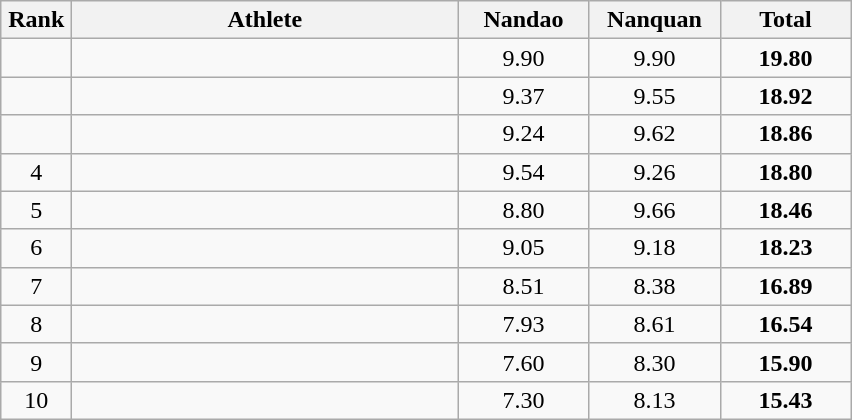<table class=wikitable style="text-align:center">
<tr>
<th width=40>Rank</th>
<th width=250>Athlete</th>
<th width=80>Nandao</th>
<th width=80>Nanquan</th>
<th width=80>Total</th>
</tr>
<tr>
<td></td>
<td align=left></td>
<td>9.90</td>
<td>9.90</td>
<td><strong>19.80</strong></td>
</tr>
<tr>
<td></td>
<td align=left></td>
<td>9.37</td>
<td>9.55</td>
<td><strong>18.92</strong></td>
</tr>
<tr>
<td></td>
<td align=left></td>
<td>9.24</td>
<td>9.62</td>
<td><strong>18.86</strong></td>
</tr>
<tr>
<td>4</td>
<td align=left></td>
<td>9.54</td>
<td>9.26</td>
<td><strong>18.80</strong></td>
</tr>
<tr>
<td>5</td>
<td align=left></td>
<td>8.80</td>
<td>9.66</td>
<td><strong>18.46</strong></td>
</tr>
<tr>
<td>6</td>
<td align=left></td>
<td>9.05</td>
<td>9.18</td>
<td><strong>18.23</strong></td>
</tr>
<tr>
<td>7</td>
<td align=left></td>
<td>8.51</td>
<td>8.38</td>
<td><strong>16.89</strong></td>
</tr>
<tr>
<td>8</td>
<td align=left></td>
<td>7.93</td>
<td>8.61</td>
<td><strong>16.54</strong></td>
</tr>
<tr>
<td>9</td>
<td align=left></td>
<td>7.60</td>
<td>8.30</td>
<td><strong>15.90</strong></td>
</tr>
<tr>
<td>10</td>
<td align=left></td>
<td>7.30</td>
<td>8.13</td>
<td><strong>15.43</strong></td>
</tr>
</table>
